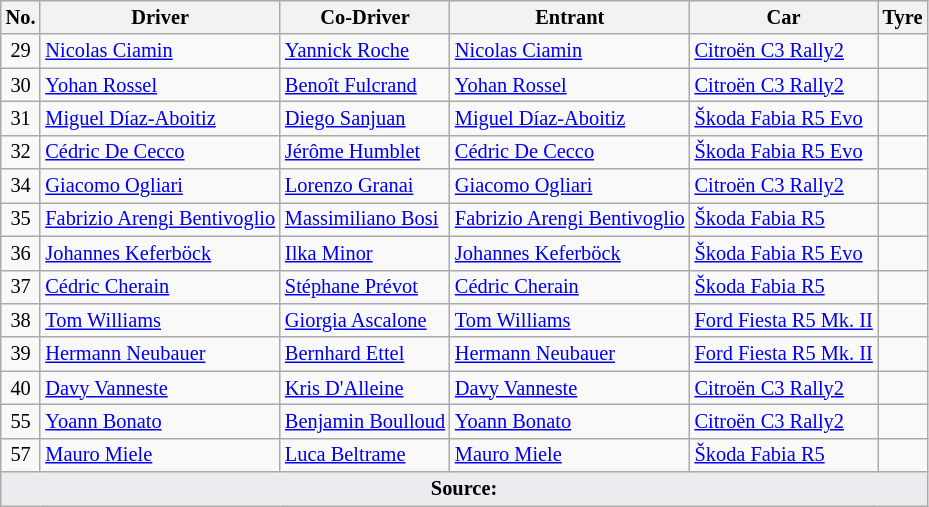<table class="wikitable" style="font-size: 85%;">
<tr>
<th>No.</th>
<th>Driver</th>
<th>Co-Driver</th>
<th>Entrant</th>
<th>Car</th>
<th>Tyre</th>
</tr>
<tr>
<td align="center">29</td>
<td> <a href='#'>Nicolas Ciamin</a></td>
<td> <a href='#'>Yannick Roche</a></td>
<td> <a href='#'>Nicolas Ciamin</a></td>
<td><a href='#'>Citroën C3 Rally2</a></td>
<td align="center"></td>
</tr>
<tr>
<td align="center">30</td>
<td> <a href='#'>Yohan Rossel</a></td>
<td> <a href='#'>Benoît Fulcrand</a></td>
<td> <a href='#'>Yohan Rossel</a></td>
<td><a href='#'>Citroën C3 Rally2</a></td>
<td align="center"></td>
</tr>
<tr>
<td align="center">31</td>
<td> <a href='#'>Miguel Díaz-Aboitiz</a></td>
<td> <a href='#'>Diego Sanjuan</a></td>
<td> <a href='#'>Miguel Díaz-Aboitiz</a></td>
<td><a href='#'>Škoda Fabia R5 Evo</a></td>
<td align="center"></td>
</tr>
<tr>
<td align="center">32</td>
<td> <a href='#'>Cédric De Cecco</a></td>
<td> <a href='#'>Jérôme Humblet</a></td>
<td> <a href='#'>Cédric De Cecco</a></td>
<td><a href='#'>Škoda Fabia R5 Evo</a></td>
<td align="center"></td>
</tr>
<tr>
<td align="center">34</td>
<td> <a href='#'>Giacomo Ogliari</a></td>
<td> <a href='#'>Lorenzo Granai</a></td>
<td> <a href='#'>Giacomo Ogliari</a></td>
<td><a href='#'>Citroën C3 Rally2</a></td>
<td align="center"></td>
</tr>
<tr>
<td align="center">35</td>
<td nowrap> <a href='#'>Fabrizio Arengi Bentivoglio</a></td>
<td> <a href='#'>Massimiliano Bosi</a></td>
<td nowrap> <a href='#'>Fabrizio Arengi Bentivoglio</a></td>
<td><a href='#'>Škoda Fabia R5</a></td>
<td align="center"></td>
</tr>
<tr>
<td align="center">36</td>
<td> <a href='#'>Johannes Keferböck</a></td>
<td> <a href='#'>Ilka Minor</a></td>
<td> <a href='#'>Johannes Keferböck</a></td>
<td><a href='#'>Škoda Fabia R5 Evo</a></td>
<td align="center"></td>
</tr>
<tr>
<td align="center">37</td>
<td> <a href='#'>Cédric Cherain</a></td>
<td> <a href='#'>Stéphane Prévot</a></td>
<td> <a href='#'>Cédric Cherain</a></td>
<td><a href='#'>Škoda Fabia R5</a></td>
<td align="center"></td>
</tr>
<tr>
<td align="center">38</td>
<td> <a href='#'>Tom Williams</a></td>
<td> <a href='#'>Giorgia Ascalone</a></td>
<td> <a href='#'>Tom Williams</a></td>
<td><a href='#'>Ford Fiesta R5 Mk. II</a></td>
<td align="center"></td>
</tr>
<tr>
<td align="center">39</td>
<td> <a href='#'>Hermann Neubauer</a></td>
<td> <a href='#'>Bernhard Ettel</a></td>
<td> <a href='#'>Hermann Neubauer</a></td>
<td><a href='#'>Ford Fiesta R5 Mk. II</a></td>
<td align="center"></td>
</tr>
<tr>
<td align="center">40</td>
<td> <a href='#'>Davy Vanneste</a></td>
<td> <a href='#'>Kris D'Alleine</a></td>
<td> <a href='#'>Davy Vanneste</a></td>
<td><a href='#'>Citroën C3 Rally2</a></td>
<td align="center"></td>
</tr>
<tr>
<td align="center">55</td>
<td> <a href='#'>Yoann Bonato</a></td>
<td> <a href='#'>Benjamin Boulloud</a></td>
<td> <a href='#'>Yoann Bonato</a></td>
<td><a href='#'>Citroën C3 Rally2</a></td>
<td align="center"></td>
</tr>
<tr>
<td align="center">57</td>
<td> <a href='#'>Mauro Miele</a></td>
<td> <a href='#'>Luca Beltrame</a></td>
<td> <a href='#'>Mauro Miele</a></td>
<td><a href='#'>Škoda Fabia R5</a></td>
<td align="center"></td>
</tr>
<tr>
<td colspan="6" style="background-color:#EAECF0;text-align:center"><strong>Source:</strong></td>
</tr>
</table>
